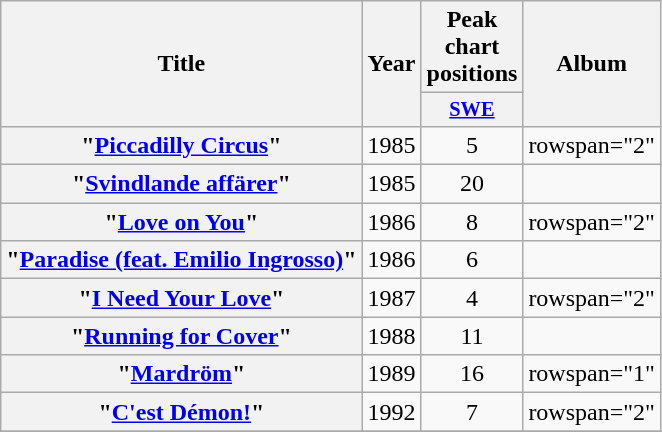<table class="wikitable plainrowheaders" style="text-align:center;">
<tr>
<th scope="col" rowspan="2">Title</th>
<th scope="col" rowspan="2">Year</th>
<th scope="col" colspan="1">Peak chart positions</th>
<th scope="col" rowspan="2">Album</th>
</tr>
<tr>
<th scope="col" style="width:3em;font-size:85%;"><a href='#'>SWE</a></th>
</tr>
<tr>
<th scope="row">"<a href='#'>Piccadilly Circus</a>"</th>
<td>1985</td>
<td>5</td>
<td>rowspan="2" </td>
</tr>
<tr>
<th scope="row">"<a href='#'>Svindlande affärer</a>"</th>
<td>1985</td>
<td>20</td>
</tr>
<tr>
<th scope="row">"<a href='#'>Love on You</a>"</th>
<td>1986</td>
<td>8</td>
<td>rowspan="2" </td>
</tr>
<tr>
<th scope="row">"<a href='#'>Paradise (feat. Emilio Ingrosso)</a>"</th>
<td>1986</td>
<td>6</td>
</tr>
<tr>
<th scope="row">"<a href='#'>I Need Your Love</a>"</th>
<td>1987</td>
<td>4</td>
<td>rowspan="2" </td>
</tr>
<tr>
<th scope="row">"<a href='#'>Running for Cover</a>"</th>
<td>1988</td>
<td>11</td>
</tr>
<tr>
<th scope="row">"<a href='#'>Mardröm</a>"</th>
<td>1989</td>
<td>16</td>
<td>rowspan="1" </td>
</tr>
<tr>
<th scope="row">"<a href='#'>C'est Démon!</a>"</th>
<td>1992</td>
<td>7</td>
<td>rowspan="2" </td>
</tr>
<tr>
</tr>
</table>
